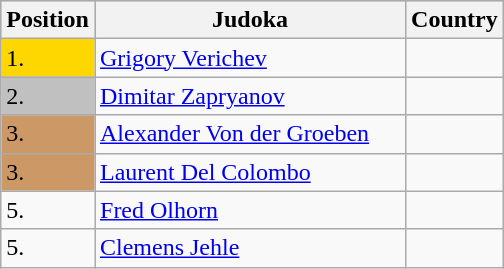<table class=wikitable>
<tr style="background:#ccc;">
<th width=10>Position</th>
<th width=200>Judoka</th>
<th width=10>Country</th>
</tr>
<tr>
<td bgcolor=gold>1.</td>
<td><a href='#'>Grigory Verichev</a></td>
<td></td>
</tr>
<tr>
<td style="background:silver;">2.</td>
<td><a href='#'>Dimitar Zapryanov</a></td>
<td></td>
</tr>
<tr>
<td style="background:#c96;">3.</td>
<td><a href='#'>Alexander Von der Groeben</a></td>
<td></td>
</tr>
<tr>
<td style="background:#c96;">3.</td>
<td><a href='#'>Laurent Del Colombo</a></td>
<td></td>
</tr>
<tr>
<td>5.</td>
<td><a href='#'>Fred Olhorn</a></td>
<td></td>
</tr>
<tr>
<td>5.</td>
<td><a href='#'>Clemens Jehle</a></td>
<td></td>
</tr>
</table>
